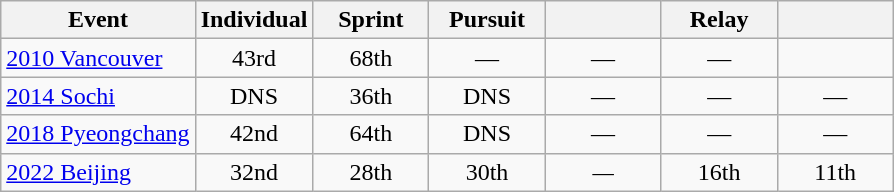<table class="wikitable" style="text-align: center;">
<tr ">
<th>Event</th>
<th style="width:70px;">Individual</th>
<th style="width:70px;">Sprint</th>
<th style="width:70px;">Pursuit</th>
<th style="width:70px;"></th>
<th style="width:70px;">Relay</th>
<th style="width:70px;"></th>
</tr>
<tr>
<td align=left> <a href='#'>2010 Vancouver</a></td>
<td style="text-align:center; width:70px;">43rd</td>
<td style="text-align:center; width:70px;">68th</td>
<td style="text-align:center; width:70px;">—</td>
<td style="text-align:center; width:70px;">—</td>
<td style="width:70px;">—</td>
<td></td>
</tr>
<tr>
<td align=left> <a href='#'>2014 Sochi</a></td>
<td style="text-align:center; width:70px;">DNS</td>
<td style="text-align:center; width:70px;">36th</td>
<td style="text-align:center; width:70px;">DNS</td>
<td style="text-align:center; width:70px;">—</td>
<td style="width:70px;">—</td>
<td style="width:70px;">—</td>
</tr>
<tr>
<td align=left> <a href='#'>2018 Pyeongchang</a></td>
<td style="text-align:center; width:70px;">42nd</td>
<td style="text-align:center; width:70px;">64th</td>
<td style="text-align:center; width:70px;">DNS</td>
<td style="text-align:center; width:70px;">—</td>
<td style="width:70px;">—</td>
<td style="width:70px;">—</td>
</tr>
<tr>
<td align=left> <a href='#'>2022 Beijing</a></td>
<td style="text-align:center; width:70px;">32nd</td>
<td style="text-align:center; width:70px;">28th</td>
<td style="text-align:center; width:70px;">30th</td>
<td style="text-align:center; width:70px;"><em>—</em></td>
<td style="width:70px;">16th</td>
<td style="width:70px;">11th</td>
</tr>
</table>
